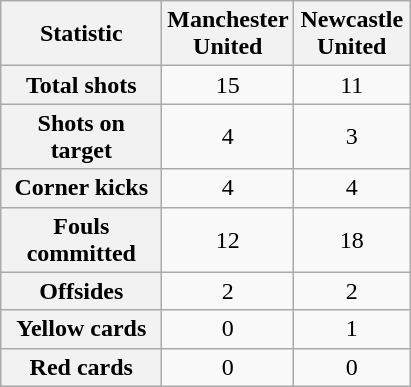<table class="wikitable plainrowheaders" style="text-align:center">
<tr>
<th width=100 scope=col>Statistic</th>
<th width=70 scope=col>Manchester United</th>
<th width=70 scope=col>Newcastle United</th>
</tr>
<tr>
<th scope=row>Total shots</th>
<td>15</td>
<td>11</td>
</tr>
<tr>
<th scope=row>Shots on target</th>
<td>4</td>
<td>3</td>
</tr>
<tr>
<th scope=row>Corner kicks</th>
<td>4</td>
<td>4</td>
</tr>
<tr>
<th scope=row>Fouls committed</th>
<td>12</td>
<td>18</td>
</tr>
<tr>
<th scope=row>Offsides</th>
<td>2</td>
<td>2</td>
</tr>
<tr>
<th scope=row>Yellow cards</th>
<td>0</td>
<td>1</td>
</tr>
<tr>
<th scope=row>Red cards</th>
<td>0</td>
<td>0</td>
</tr>
</table>
